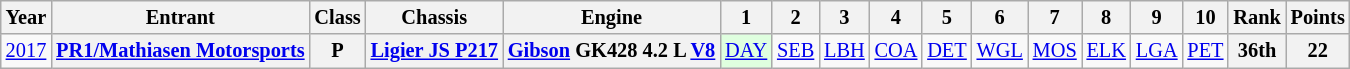<table class="wikitable" style="text-align:center; font-size:85%">
<tr>
<th>Year</th>
<th>Entrant</th>
<th>Class</th>
<th>Chassis</th>
<th>Engine</th>
<th>1</th>
<th>2</th>
<th>3</th>
<th>4</th>
<th>5</th>
<th>6</th>
<th>7</th>
<th>8</th>
<th>9</th>
<th>10</th>
<th>Rank</th>
<th>Points</th>
</tr>
<tr>
<td><a href='#'>2017</a></td>
<th nowrap><a href='#'>PR1/Mathiasen Motorsports</a></th>
<th>P</th>
<th nowrap><a href='#'>Ligier JS P217</a></th>
<th nowrap><a href='#'>Gibson</a> GK428 4.2 L <a href='#'>V8</a></th>
<td style="background:#DFFFDF;"><a href='#'>DAY</a><br></td>
<td><a href='#'>SEB</a></td>
<td><a href='#'>LBH</a></td>
<td><a href='#'>COA</a></td>
<td><a href='#'>DET</a></td>
<td><a href='#'>WGL</a></td>
<td><a href='#'>MOS</a></td>
<td><a href='#'>ELK</a></td>
<td><a href='#'>LGA</a></td>
<td><a href='#'>PET</a></td>
<th>36th</th>
<th>22</th>
</tr>
</table>
